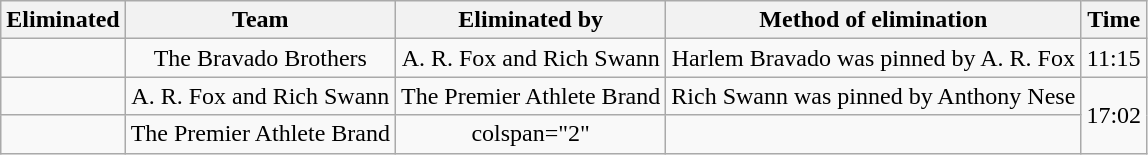<table class="wikitable sortable" style="text-align:center;">
<tr>
<th>Eliminated</th>
<th>Team</th>
<th>Eliminated by</th>
<th>Method of elimination</th>
<th>Time</th>
</tr>
<tr>
<td></td>
<td>The Bravado Brothers</td>
<td>A. R. Fox and Rich Swann</td>
<td>Harlem Bravado was pinned by A. R. Fox</td>
<td>11:15</td>
</tr>
<tr>
<td></td>
<td>A. R. Fox and Rich Swann</td>
<td>The Premier Athlete Brand</td>
<td>Rich Swann was pinned by Anthony Nese</td>
<td rowspan="2">17:02</td>
</tr>
<tr>
<td></td>
<td>The Premier Athlete Brand</td>
<td>colspan="2" </td>
</tr>
</table>
